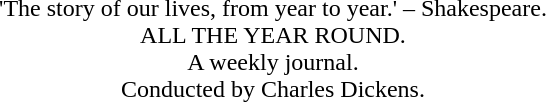<table style="margin:auto; text-align:center">
<tr>
<td><blockquote><span><br>'The story of our lives, from year to year.' – Shakespeare.<br>ALL THE YEAR ROUND.<br>A weekly journal.<br>Conducted by Charles Dickens.<br></span></blockquote></td>
</tr>
</table>
